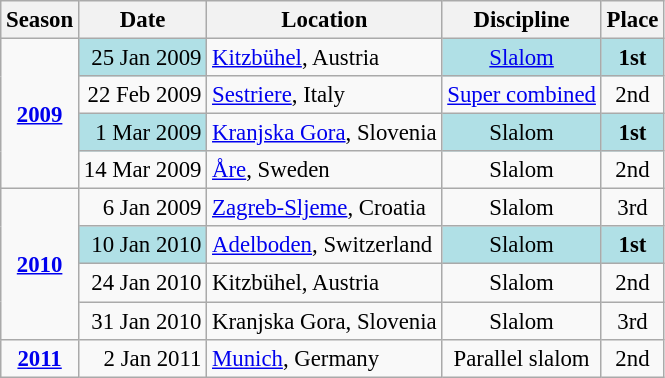<table class=wikitable style="font-size:95%;">
<tr>
<th>Season</th>
<th>Date</th>
<th>Location</th>
<th>Discipline</th>
<th>Place</th>
</tr>
<tr>
<td rowspan=4 align=center><strong><a href='#'>2009</a></strong></td>
<td align=right bgcolor="#BOEOE6">25 Jan 2009</td>
<td><a href='#'>Kitzbühel</a>, Austria</td>
<td align=center bgcolor="#BOEOE6"><a href='#'>Slalom</a></td>
<td bgcolor="#BOEOE6" align=center><strong>1st</strong></td>
</tr>
<tr>
<td align=right>22 Feb 2009</td>
<td><a href='#'>Sestriere</a>, Italy</td>
<td align=center><a href='#'>Super combined</a></td>
<td align=center>2nd</td>
</tr>
<tr>
<td align=right bgcolor="#BOEOE6">1 Mar 2009</td>
<td><a href='#'>Kranjska Gora</a>, Slovenia</td>
<td align=center bgcolor="#BOEOE6">Slalom</td>
<td bgcolor="#BOEOE6" align=center><strong>1st</strong></td>
</tr>
<tr>
<td align=right>14 Mar 2009</td>
<td><a href='#'>Åre</a>, Sweden</td>
<td align=center>Slalom</td>
<td align=center>2nd</td>
</tr>
<tr>
<td rowspan=4 align=center><strong><a href='#'>2010</a></strong></td>
<td align=right>6 Jan 2009</td>
<td><a href='#'>Zagreb-Sljeme</a>, Croatia</td>
<td align=center>Slalom</td>
<td align=center>3rd</td>
</tr>
<tr>
<td align=right bgcolor="#BOEOE6">10 Jan 2010</td>
<td><a href='#'>Adelboden</a>, Switzerland</td>
<td align=center bgcolor="#BOEOE6">Slalom</td>
<td bgcolor="#BOEOE6" align=center><strong>1st</strong></td>
</tr>
<tr>
<td align=right>24 Jan 2010</td>
<td>Kitzbühel, Austria</td>
<td align=center>Slalom</td>
<td align=center>2nd</td>
</tr>
<tr>
<td align=right>31 Jan 2010</td>
<td>Kranjska Gora, Slovenia</td>
<td align=center>Slalom</td>
<td align=center>3rd</td>
</tr>
<tr>
<td align=center><strong><a href='#'>2011</a></strong></td>
<td align=right>2 Jan 2011</td>
<td><a href='#'>Munich</a>, Germany</td>
<td align=center>Parallel slalom</td>
<td align=center>2nd</td>
</tr>
</table>
